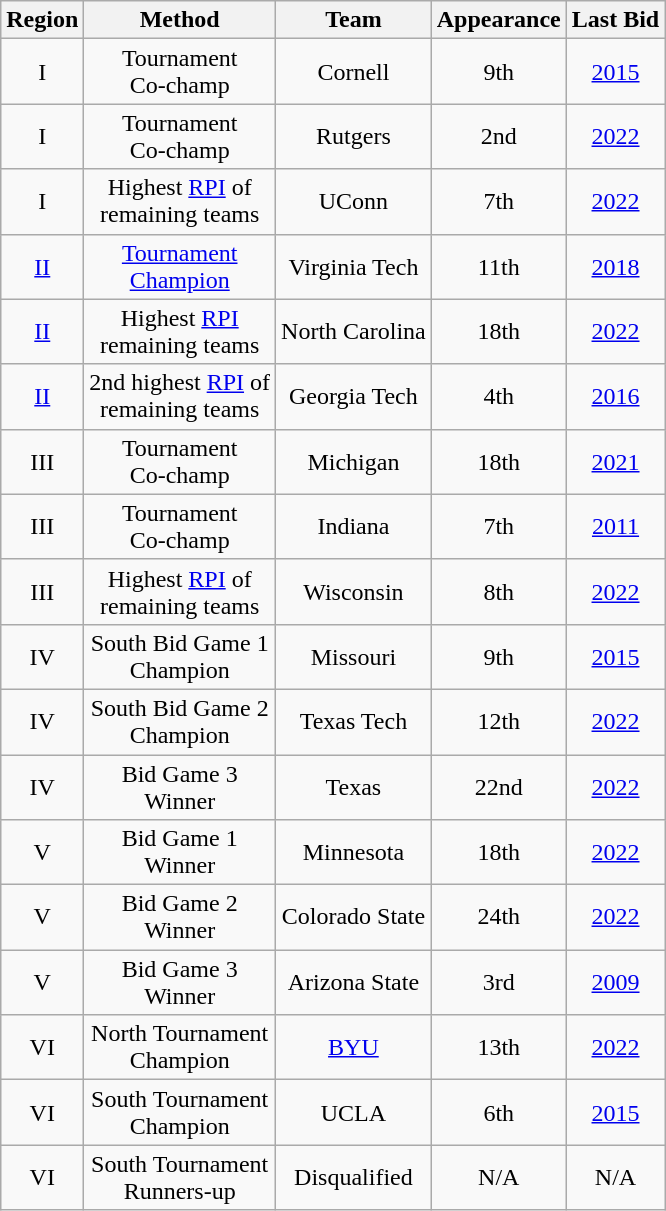<table class="wikitable sortable" style="text-align:center">
<tr>
<th>Region</th>
<th>Method</th>
<th>Team</th>
<th>Appearance</th>
<th>Last Bid</th>
</tr>
<tr>
<td>I</td>
<td>Tournament<br>Co-champ</td>
<td>Cornell</td>
<td>9th</td>
<td><a href='#'>2015</a></td>
</tr>
<tr>
<td>I</td>
<td>Tournament<br>Co-champ</td>
<td>Rutgers</td>
<td>2nd</td>
<td><a href='#'>2022</a></td>
</tr>
<tr>
<td>I</td>
<td>Highest <a href='#'>RPI</a> of<br>remaining teams</td>
<td>UConn</td>
<td>7th</td>
<td><a href='#'>2022</a></td>
</tr>
<tr>
<td><a href='#'>II</a></td>
<td><a href='#'>Tournament<br>Champion</a></td>
<td>Virginia Tech</td>
<td>11th</td>
<td><a href='#'>2018</a></td>
</tr>
<tr>
<td><a href='#'>II</a></td>
<td>Highest <a href='#'>RPI</a><br>remaining teams</td>
<td>North Carolina</td>
<td>18th</td>
<td><a href='#'>2022</a></td>
</tr>
<tr>
<td><a href='#'>II</a></td>
<td>2nd highest <a href='#'>RPI</a> of <br>remaining teams</td>
<td>Georgia Tech</td>
<td>4th</td>
<td><a href='#'>2016</a></td>
</tr>
<tr>
<td>III</td>
<td>Tournament<br>Co-champ</td>
<td>Michigan</td>
<td>18th</td>
<td><a href='#'>2021</a></td>
</tr>
<tr>
<td>III</td>
<td>Tournament<br>Co-champ</td>
<td>Indiana</td>
<td>7th</td>
<td><a href='#'>2011</a></td>
</tr>
<tr>
<td>III</td>
<td>Highest <a href='#'>RPI</a> of<br>remaining teams</td>
<td>Wisconsin</td>
<td>8th</td>
<td><a href='#'>2022</a></td>
</tr>
<tr>
<td>IV</td>
<td>South Bid Game 1<br>Champion</td>
<td>Missouri</td>
<td>9th</td>
<td><a href='#'>2015</a></td>
</tr>
<tr>
<td>IV</td>
<td>South Bid Game 2<br>Champion</td>
<td>Texas Tech</td>
<td>12th</td>
<td><a href='#'>2022</a></td>
</tr>
<tr>
<td>IV</td>
<td>Bid Game 3<br>Winner</td>
<td>Texas</td>
<td>22nd</td>
<td><a href='#'>2022</a></td>
</tr>
<tr>
<td>V</td>
<td>Bid Game 1<br>Winner</td>
<td>Minnesota</td>
<td>18th</td>
<td><a href='#'>2022</a></td>
</tr>
<tr>
<td>V</td>
<td>Bid Game 2<br>Winner</td>
<td>Colorado State</td>
<td>24th</td>
<td><a href='#'>2022</a></td>
</tr>
<tr>
<td>V</td>
<td>Bid Game 3<br>Winner</td>
<td>Arizona State</td>
<td>3rd</td>
<td><a href='#'>2009</a></td>
</tr>
<tr>
<td>VI</td>
<td>North Tournament<br>Champion</td>
<td><a href='#'>BYU</a></td>
<td>13th</td>
<td><a href='#'>2022</a></td>
</tr>
<tr>
<td>VI</td>
<td>South Tournament<br>Champion</td>
<td>UCLA</td>
<td>6th</td>
<td><a href='#'>2015</a></td>
</tr>
<tr>
<td>VI</td>
<td>South Tournament<br>Runners-up</td>
<td>Disqualified</td>
<td>N/A</td>
<td>N/A</td>
</tr>
</table>
